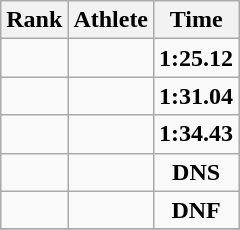<table class=wikitable style="text-align:center;">
<tr>
<th>Rank</th>
<th>Athlete</th>
<th>Time</th>
</tr>
<tr>
<td></td>
<td align=left></td>
<td><strong>1:25.12</strong></td>
</tr>
<tr>
<td></td>
<td align=left></td>
<td><strong>1:31.04</strong></td>
</tr>
<tr>
<td></td>
<td align=left></td>
<td><strong>1:34.43</strong></td>
</tr>
<tr>
<td></td>
<td align=left></td>
<td><strong>DNS</strong></td>
</tr>
<tr>
<td></td>
<td align=left></td>
<td><strong>DNF</strong></td>
</tr>
<tr>
</tr>
</table>
